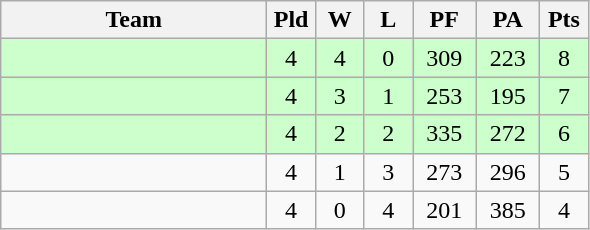<table class="wikitable" style="text-align:center;">
<tr>
<th width=170>Team</th>
<th width=25>Pld</th>
<th width=25>W</th>
<th width=25>L</th>
<th width=35>PF</th>
<th width=35>PA</th>
<th width=25>Pts</th>
</tr>
<tr bgcolor=#ccffcc>
<td align="left"><em></em></td>
<td>4</td>
<td>4</td>
<td>0</td>
<td>309</td>
<td>223</td>
<td>8</td>
</tr>
<tr bgcolor=#ccffcc>
<td align="left"></td>
<td>4</td>
<td>3</td>
<td>1</td>
<td>253</td>
<td>195</td>
<td>7</td>
</tr>
<tr bgcolor=#ccffcc>
<td align="left"></td>
<td>4</td>
<td>2</td>
<td>2</td>
<td>335</td>
<td>272</td>
<td>6</td>
</tr>
<tr bgcolor=>
<td align="left"></td>
<td>4</td>
<td>1</td>
<td>3</td>
<td>273</td>
<td>296</td>
<td>5</td>
</tr>
<tr bgcolor=>
<td align="left"></td>
<td>4</td>
<td>0</td>
<td>4</td>
<td>201</td>
<td>385</td>
<td>4</td>
</tr>
</table>
